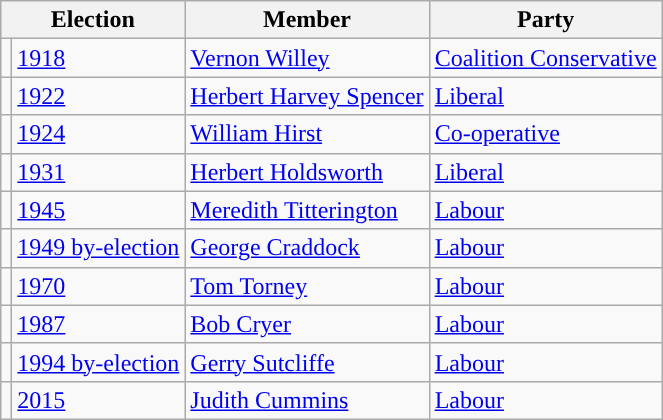<table class="wikitable">
<tr>
<th colspan="2">Election</th>
<th>Member</th>
<th>Party</th>
</tr>
<tr>
<td style="color:inherit;background-color: "></td>
<td><a href='#'>1918</a></td>
<td><a href='#'>Vernon Willey</a></td>
<td><a href='#'>Coalition Conservative</a></td>
</tr>
<tr>
<td style="color:inherit;background-color: "></td>
<td><a href='#'>1922</a></td>
<td><a href='#'>Herbert Harvey Spencer</a></td>
<td><a href='#'>Liberal</a></td>
</tr>
<tr>
<td style="color:inherit;background-color: "></td>
<td><a href='#'>1924</a></td>
<td><a href='#'>William Hirst</a></td>
<td><a href='#'>Co-operative</a></td>
</tr>
<tr>
<td style="color:inherit;background-color: "></td>
<td><a href='#'>1931</a></td>
<td><a href='#'>Herbert Holdsworth</a></td>
<td><a href='#'>Liberal</a></td>
</tr>
<tr>
<td style="color:inherit;background-color: "></td>
<td><a href='#'>1945</a></td>
<td><a href='#'>Meredith Titterington</a></td>
<td><a href='#'>Labour</a></td>
</tr>
<tr>
<td style="color:inherit;background-color: "></td>
<td><a href='#'>1949 by-election</a></td>
<td><a href='#'>George Craddock</a></td>
<td><a href='#'>Labour</a></td>
</tr>
<tr>
<td style="color:inherit;background-color: "></td>
<td><a href='#'>1970</a></td>
<td><a href='#'>Tom Torney</a></td>
<td><a href='#'>Labour</a></td>
</tr>
<tr>
<td style="color:inherit;background-color: "></td>
<td><a href='#'>1987</a></td>
<td><a href='#'>Bob Cryer</a></td>
<td><a href='#'>Labour</a></td>
</tr>
<tr>
<td style="color:inherit;background-color: "></td>
<td><a href='#'>1994 by-election</a></td>
<td><a href='#'>Gerry Sutcliffe</a></td>
<td><a href='#'>Labour</a></td>
</tr>
<tr>
<td style="color:inherit;background-color: "></td>
<td><a href='#'>2015</a></td>
<td><a href='#'>Judith Cummins</a></td>
<td><a href='#'>Labour</a></td>
</tr>
</table>
